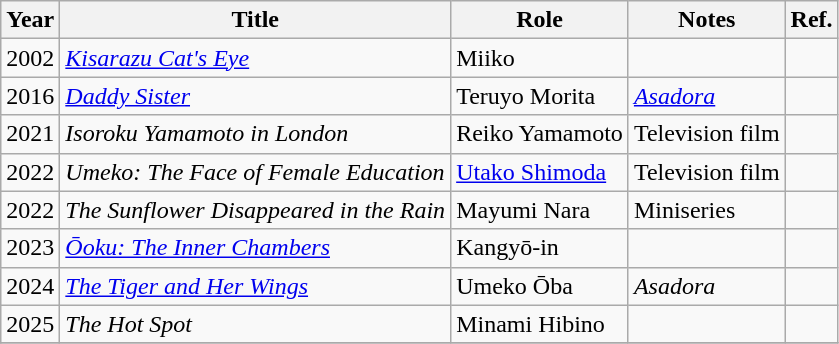<table class="wikitable">
<tr>
<th>Year</th>
<th>Title</th>
<th>Role</th>
<th>Notes</th>
<th>Ref.</th>
</tr>
<tr>
<td>2002</td>
<td><em><a href='#'>Kisarazu Cat's Eye</a></em></td>
<td>Miiko</td>
<td></td>
<td></td>
</tr>
<tr>
<td>2016</td>
<td><em><a href='#'>Daddy Sister</a></em></td>
<td>Teruyo Morita</td>
<td><em><a href='#'>Asadora</a></em></td>
<td></td>
</tr>
<tr>
<td>2021</td>
<td><em>Isoroku Yamamoto in London</em></td>
<td>Reiko Yamamoto</td>
<td>Television film</td>
<td></td>
</tr>
<tr>
<td>2022</td>
<td><em>Umeko: The Face of Female Education</em></td>
<td><a href='#'>Utako Shimoda</a></td>
<td>Television film</td>
<td></td>
</tr>
<tr>
<td>2022</td>
<td><em>The Sunflower Disappeared in the Rain</em></td>
<td>Mayumi Nara</td>
<td>Miniseries</td>
<td></td>
</tr>
<tr>
<td>2023</td>
<td><em><a href='#'>Ōoku: The Inner Chambers</a></em></td>
<td>Kangyō-in</td>
<td></td>
<td></td>
</tr>
<tr>
<td>2024</td>
<td><em><a href='#'>The Tiger and Her Wings</a></em></td>
<td>Umeko Ōba</td>
<td><em>Asadora</em></td>
<td></td>
</tr>
<tr>
<td>2025</td>
<td><em>The Hot Spot</em></td>
<td>Minami Hibino</td>
<td></td>
<td></td>
</tr>
<tr>
</tr>
</table>
